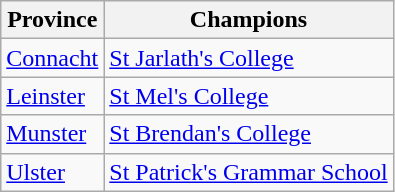<table class="wikitable">
<tr>
<th>Province</th>
<th>Champions</th>
</tr>
<tr>
<td><a href='#'>Connacht</a></td>
<td><a href='#'>St Jarlath's College</a></td>
</tr>
<tr>
<td><a href='#'>Leinster</a></td>
<td><a href='#'>St Mel's College</a></td>
</tr>
<tr>
<td><a href='#'>Munster</a></td>
<td><a href='#'>St Brendan's College</a></td>
</tr>
<tr>
<td><a href='#'>Ulster</a></td>
<td><a href='#'>St Patrick's Grammar School</a></td>
</tr>
</table>
